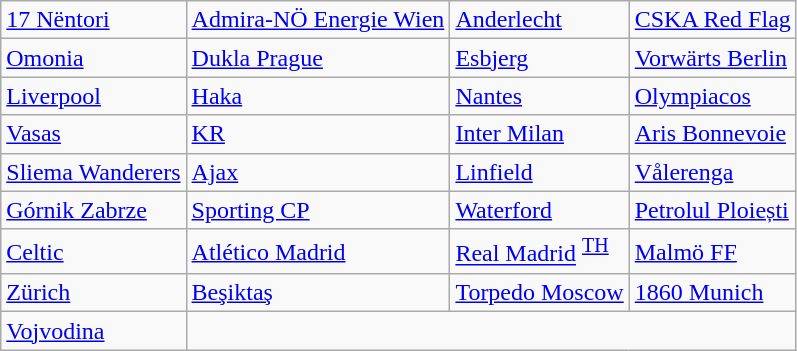<table class="wikitable">
<tr>
<td> <a href='#'>17 Nëntori</a> </td>
<td> <a href='#'>Admira-NÖ Energie Wien</a> </td>
<td> <a href='#'>Anderlecht</a> </td>
<td> <a href='#'>CSKA Red Flag</a> </td>
</tr>
<tr>
<td> <a href='#'>Omonia</a> </td>
<td> <a href='#'>Dukla Prague</a> </td>
<td> <a href='#'>Esbjerg</a> </td>
<td> <a href='#'>Vorwärts Berlin</a> </td>
</tr>
<tr>
<td> <a href='#'>Liverpool</a> </td>
<td> <a href='#'>Haka</a> </td>
<td> <a href='#'>Nantes</a> </td>
<td> <a href='#'>Olympiacos</a> </td>
</tr>
<tr>
<td> <a href='#'>Vasas</a> </td>
<td> <a href='#'>KR</a> </td>
<td> <a href='#'>Inter Milan</a> </td>
<td> <a href='#'>Aris Bonnevoie</a> </td>
</tr>
<tr>
<td> <a href='#'>Sliema Wanderers</a> </td>
<td> <a href='#'>Ajax</a> </td>
<td> <a href='#'>Linfield</a> </td>
<td> <a href='#'>Vålerenga</a> </td>
</tr>
<tr>
<td> <a href='#'>Górnik Zabrze</a> </td>
<td> <a href='#'>Sporting CP</a> </td>
<td> <a href='#'>Waterford</a> </td>
<td> <a href='#'>Petrolul Ploiești</a> </td>
</tr>
<tr>
<td> <a href='#'>Celtic</a> </td>
<td> <a href='#'>Atlético Madrid</a> </td>
<td> <a href='#'>Real Madrid</a> <sup><a href='#'>TH</a></sup></td>
<td> <a href='#'>Malmö FF</a> </td>
</tr>
<tr>
<td> <a href='#'>Zürich</a> </td>
<td> <a href='#'>Beşiktaş</a> </td>
<td> <a href='#'>Torpedo Moscow</a> </td>
<td> <a href='#'>1860 Munich</a> </td>
</tr>
<tr>
<td> <a href='#'>Vojvodina</a> </td>
</tr>
</table>
